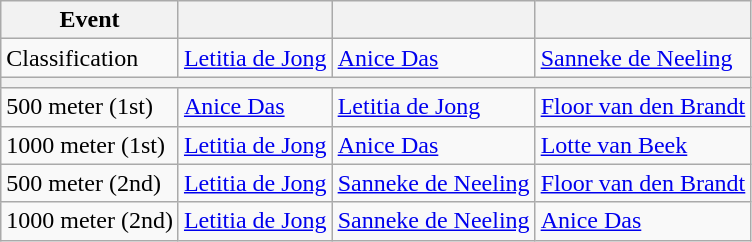<table class="wikitable">
<tr>
<th>Event</th>
<th></th>
<th></th>
<th></th>
</tr>
<tr>
<td>Classification</td>
<td><a href='#'>Letitia de Jong</a></td>
<td><a href='#'>Anice Das</a></td>
<td><a href='#'>Sanneke de Neeling</a></td>
</tr>
<tr>
<th Colspan=4></th>
</tr>
<tr>
<td>500 meter (1st)</td>
<td><a href='#'>Anice Das</a></td>
<td><a href='#'>Letitia de Jong</a></td>
<td><a href='#'>Floor van den Brandt</a></td>
</tr>
<tr>
<td>1000 meter (1st)</td>
<td><a href='#'>Letitia de Jong</a></td>
<td><a href='#'>Anice Das</a></td>
<td><a href='#'>Lotte van Beek</a></td>
</tr>
<tr>
<td>500 meter (2nd)</td>
<td><a href='#'>Letitia de Jong</a></td>
<td><a href='#'>Sanneke de Neeling</a></td>
<td><a href='#'>Floor van den Brandt</a></td>
</tr>
<tr>
<td>1000 meter (2nd)</td>
<td><a href='#'>Letitia de Jong</a></td>
<td><a href='#'>Sanneke de Neeling</a></td>
<td><a href='#'>Anice Das</a></td>
</tr>
</table>
